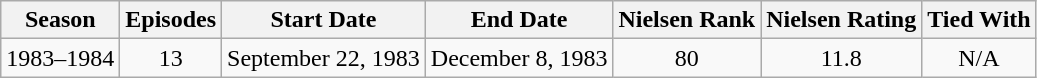<table class="wikitable" style="text-align: center">
<tr>
<th>Season</th>
<th>Episodes</th>
<th>Start Date</th>
<th>End Date</th>
<th>Nielsen Rank</th>
<th>Nielsen Rating</th>
<th>Tied With</th>
</tr>
<tr>
<td style="text-align:center">1983–1984</td>
<td style="text-align:center">13</td>
<td style="text-align:center">September 22, 1983</td>
<td style="text-align:center">December 8, 1983</td>
<td style="text-align:center">80</td>
<td style="text-align:center">11.8</td>
<td style="text-align:center">N/A</td>
</tr>
</table>
